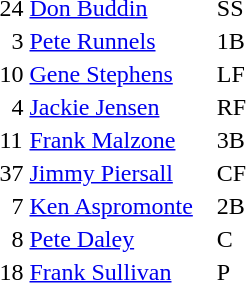<table>
<tr>
<td>24</td>
<td><a href='#'>Don Buddin</a></td>
<td>SS</td>
</tr>
<tr>
<td>  3</td>
<td><a href='#'>Pete Runnels</a></td>
<td>1B</td>
</tr>
<tr>
<td>10</td>
<td><a href='#'>Gene Stephens</a>   </td>
<td>LF</td>
</tr>
<tr>
<td>  4</td>
<td><a href='#'>Jackie Jensen</a></td>
<td>RF</td>
</tr>
<tr>
<td>11</td>
<td><a href='#'>Frank Malzone</a></td>
<td>3B</td>
</tr>
<tr>
<td>37</td>
<td><a href='#'>Jimmy Piersall</a></td>
<td>CF</td>
</tr>
<tr>
<td>  7</td>
<td><a href='#'>Ken Aspromonte</a>   </td>
<td>2B</td>
</tr>
<tr>
<td>  8</td>
<td><a href='#'>Pete Daley</a></td>
<td>C</td>
</tr>
<tr>
<td>18</td>
<td><a href='#'>Frank Sullivan</a></td>
<td>P</td>
</tr>
<tr>
</tr>
</table>
